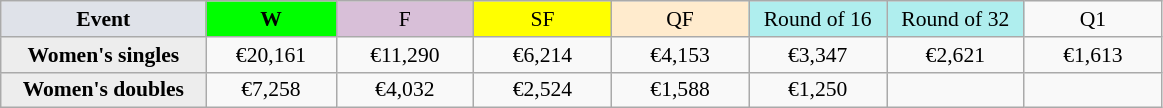<table class=wikitable style=font-size:90%;text-align:center>
<tr>
<td width=130 bgcolor=dfe2e9><strong>Event</strong></td>
<td width=80 bgcolor=lime><strong>W</strong></td>
<td width=85 bgcolor=thistle>F</td>
<td width=85 bgcolor=ffff00>SF</td>
<td width=85 bgcolor=ffebcd>QF</td>
<td width=85 bgcolor=afeeee>Round of 16</td>
<td width=85 bgcolor=afeeee>Round of 32</td>
<td width=85>Q1</td>
</tr>
<tr>
<th style=background:#ededed>Women's singles</th>
<td>€20,161</td>
<td>€11,290</td>
<td>€6,214</td>
<td>€4,153</td>
<td>€3,347</td>
<td>€2,621</td>
<td>€1,613</td>
</tr>
<tr>
<th style=background:#ededed>Women's doubles</th>
<td>€7,258</td>
<td>€4,032</td>
<td>€2,524</td>
<td>€1,588</td>
<td>€1,250</td>
<td></td>
<td></td>
</tr>
</table>
